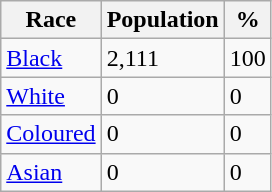<table class="wikitable">
<tr>
<th>Race</th>
<th>Population</th>
<th>%</th>
</tr>
<tr>
<td><a href='#'>Black</a></td>
<td>2,111</td>
<td>100</td>
</tr>
<tr>
<td><a href='#'>White</a></td>
<td>0</td>
<td>0</td>
</tr>
<tr>
<td><a href='#'>Coloured</a></td>
<td>0</td>
<td>0</td>
</tr>
<tr>
<td><a href='#'>Asian</a></td>
<td>0</td>
<td>0</td>
</tr>
</table>
